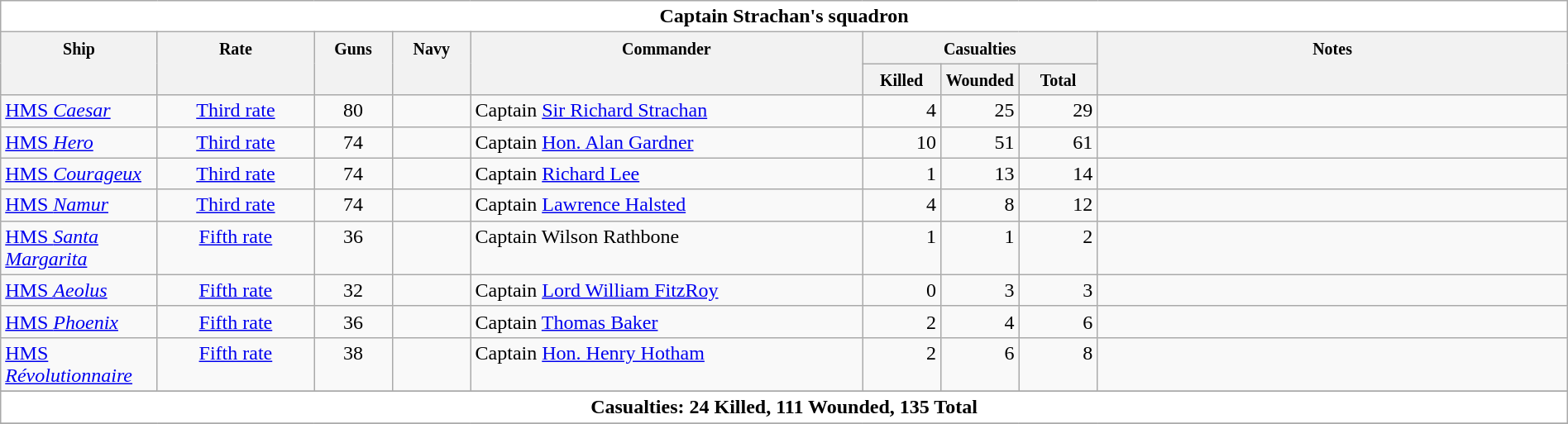<table class="wikitable" width=100%>
<tr valign="top">
<th colspan="11" style="background: white">Captain Strachan's squadron</th>
</tr>
<tr valign="top"|- valign="top">
<th width=10%; align= center rowspan=2><small> Ship </small></th>
<th width=10%; align= center rowspan=2><small> Rate </small></th>
<th width=5%; align= center rowspan=2><small> Guns </small></th>
<th width=5%; align= center rowspan=2><small> Navy </small></th>
<th width=25%; align= center rowspan=2><small> Commander </small></th>
<th width=15%; align= center colspan=3><small>Casualties</small></th>
<th width=30%; align= center rowspan=2><small>Notes</small></th>
</tr>
<tr valign="top">
<th width=5%; align= center><small> Killed </small></th>
<th width=5%; align= center><small> Wounded </small></th>
<th width=5%; align= center><small> Total</small></th>
</tr>
<tr valign="top">
<td align = left><a href='#'>HMS <em>Caesar</em></a></td>
<td align = center><a href='#'>Third rate</a></td>
<td align = center>80</td>
<td align = center></td>
<td align = left>Captain <a href='#'>Sir Richard Strachan</a></td>
<td align = right>4</td>
<td align = right>25</td>
<td align = right>29</td>
<td align = left></td>
</tr>
<tr valign="top">
<td align = left><a href='#'>HMS <em>Hero</em></a></td>
<td align = center><a href='#'>Third rate</a></td>
<td align = center>74</td>
<td align = center></td>
<td align = left>Captain <a href='#'>Hon. Alan Gardner</a></td>
<td align = right>10</td>
<td align = right>51</td>
<td align = right>61</td>
<td align = left></td>
</tr>
<tr valign="top">
<td align = left><a href='#'>HMS <em>Courageux</em></a></td>
<td align = center><a href='#'>Third rate</a></td>
<td align = center>74</td>
<td align = center></td>
<td align = left>Captain <a href='#'>Richard Lee</a></td>
<td align = right>1</td>
<td align = right>13</td>
<td align = right>14</td>
<td align = left></td>
</tr>
<tr valign="top">
<td align = left><a href='#'>HMS <em>Namur</em></a></td>
<td align = center><a href='#'>Third rate</a></td>
<td align = center>74</td>
<td align = center></td>
<td align = left>Captain <a href='#'>Lawrence Halsted</a></td>
<td align = right>4</td>
<td align = right>8</td>
<td align = right>12</td>
<td align = left></td>
</tr>
<tr valign="top">
<td align = left><a href='#'>HMS <em>Santa Margarita</em></a></td>
<td align = center><a href='#'>Fifth rate</a></td>
<td align = center>36</td>
<td align = center></td>
<td align = left>Captain Wilson Rathbone</td>
<td align = right>1</td>
<td align = right>1</td>
<td align = right>2</td>
<td align = left></td>
</tr>
<tr valign="top">
<td align = left><a href='#'>HMS <em>Aeolus</em></a></td>
<td align = center><a href='#'>Fifth rate</a></td>
<td align = center>32</td>
<td align = center></td>
<td align = left>Captain <a href='#'>Lord William FitzRoy</a></td>
<td align = right>0</td>
<td align = right>3</td>
<td align = right>3</td>
<td align = left></td>
</tr>
<tr valign="top">
<td align = left><a href='#'>HMS <em>Phoenix</em></a></td>
<td align = center><a href='#'>Fifth rate</a></td>
<td align = center>36</td>
<td align = center></td>
<td align = left>Captain <a href='#'>Thomas Baker</a></td>
<td align = right>2</td>
<td align = right>4</td>
<td align = right>6</td>
<td align = left></td>
</tr>
<tr valign="top">
<td align = left><a href='#'>HMS <em>Révolutionnaire</em></a></td>
<td align = center><a href='#'>Fifth rate</a></td>
<td align = center>38</td>
<td align = center></td>
<td align = left>Captain <a href='#'>Hon. Henry Hotham</a></td>
<td align = right>2</td>
<td align = right>6</td>
<td align = right>8</td>
<td align = left></td>
</tr>
<tr>
</tr>
<tr valign="top">
<th colspan="11" style="background: white">Casualties: 24 Killed, 111 Wounded, 135 Total</th>
</tr>
<tr valign="top">
</tr>
<tr>
</tr>
</table>
